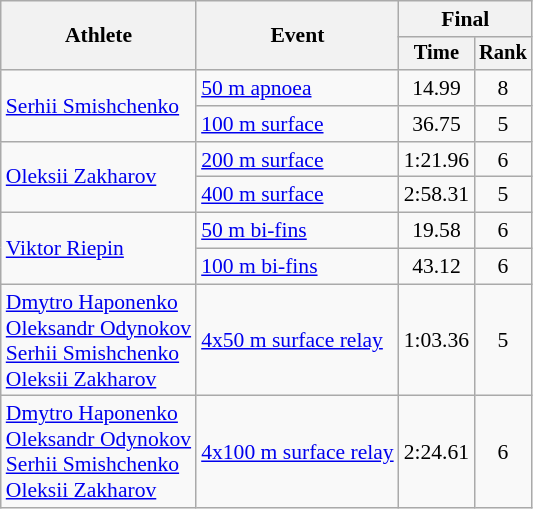<table class=wikitable style="font-size:90%">
<tr>
<th rowspan="2">Athlete</th>
<th rowspan="2">Event</th>
<th colspan="2">Final</th>
</tr>
<tr style="font-size:95%">
<th>Time</th>
<th>Rank</th>
</tr>
<tr align=center>
<td align=left rowspan=2><a href='#'>Serhii Smishchenko</a></td>
<td align=left><a href='#'>50 m apnoea</a></td>
<td>14.99</td>
<td>8</td>
</tr>
<tr align=center>
<td align=left><a href='#'>100 m surface</a></td>
<td>36.75</td>
<td>5</td>
</tr>
<tr align=center>
<td align=left rowspan=2><a href='#'>Oleksii Zakharov</a></td>
<td align=left><a href='#'>200 m surface</a></td>
<td>1:21.96</td>
<td>6</td>
</tr>
<tr align=center>
<td align=left><a href='#'>400 m surface</a></td>
<td>2:58.31</td>
<td>5</td>
</tr>
<tr align=center>
<td align=left rowspan=2><a href='#'>Viktor Riepin</a></td>
<td align=left><a href='#'>50 m bi-fins</a></td>
<td>19.58</td>
<td>6</td>
</tr>
<tr align=center>
<td align=left><a href='#'>100 m bi-fins</a></td>
<td>43.12</td>
<td>6</td>
</tr>
<tr align=center>
<td align=left><a href='#'>Dmytro Haponenko</a><br><a href='#'>Oleksandr Odynokov</a><br><a href='#'>Serhii Smishchenko</a><br><a href='#'>Oleksii Zakharov</a></td>
<td align=left><a href='#'>4x50 m surface relay</a></td>
<td>1:03.36</td>
<td>5</td>
</tr>
<tr align=center>
<td align=left><a href='#'>Dmytro Haponenko</a><br><a href='#'>Oleksandr Odynokov</a><br><a href='#'>Serhii Smishchenko</a><br><a href='#'>Oleksii Zakharov</a></td>
<td align=left><a href='#'>4x100 m surface relay</a></td>
<td>2:24.61</td>
<td>6</td>
</tr>
</table>
